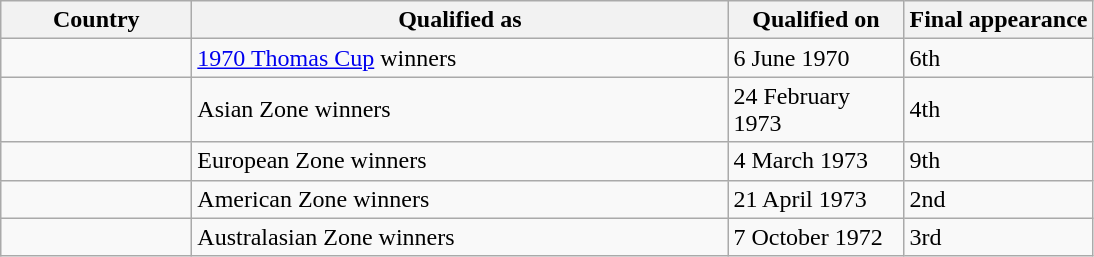<table class="sortable wikitable">
<tr>
<th width="120">Country</th>
<th width="350">Qualified as</th>
<th width="110">Qualified on</th>
<th>Final appearance</th>
</tr>
<tr>
<td></td>
<td><a href='#'>1970 Thomas Cup</a> winners</td>
<td>6 June 1970</td>
<td>6th</td>
</tr>
<tr>
<td></td>
<td>Asian Zone winners</td>
<td>24 February 1973</td>
<td>4th</td>
</tr>
<tr>
<td></td>
<td>European Zone winners</td>
<td>4 March 1973</td>
<td>9th</td>
</tr>
<tr>
<td></td>
<td>American Zone winners</td>
<td>21 April 1973</td>
<td>2nd</td>
</tr>
<tr>
<td></td>
<td>Australasian Zone winners</td>
<td>7 October 1972</td>
<td>3rd</td>
</tr>
</table>
